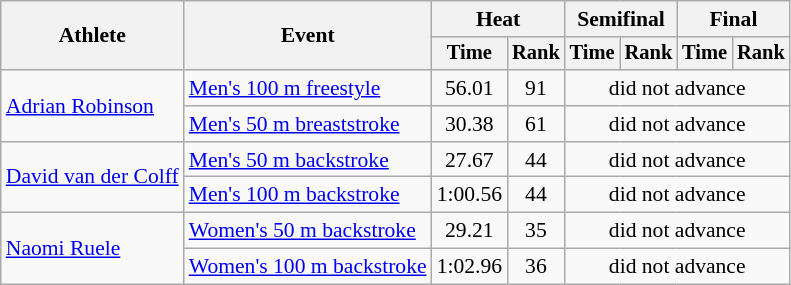<table class=wikitable style="font-size:90%">
<tr>
<th rowspan="2">Athlete</th>
<th rowspan="2">Event</th>
<th colspan="2">Heat</th>
<th colspan="2">Semifinal</th>
<th colspan="2">Final</th>
</tr>
<tr style="font-size:95%">
<th>Time</th>
<th>Rank</th>
<th>Time</th>
<th>Rank</th>
<th>Time</th>
<th>Rank</th>
</tr>
<tr align=center>
<td align=left rowspan=2><a href='#'>Adrian Robinson</a></td>
<td align=left><a href='#'>Men's 100 m freestyle</a></td>
<td>56.01</td>
<td>91</td>
<td colspan=4>did not advance</td>
</tr>
<tr align=center>
<td align=left><a href='#'>Men's 50 m breaststroke</a></td>
<td>30.38</td>
<td>61</td>
<td colspan=4>did not advance</td>
</tr>
<tr align=center>
<td align=left rowspan=2><a href='#'>David van der Colff</a></td>
<td align=left><a href='#'>Men's 50 m backstroke</a></td>
<td>27.67</td>
<td>44</td>
<td colspan=4>did not advance</td>
</tr>
<tr align=center>
<td align=left><a href='#'>Men's 100 m backstroke</a></td>
<td>1:00.56</td>
<td>44</td>
<td colspan=4>did not advance</td>
</tr>
<tr align=center>
<td align=left rowspan=2><a href='#'>Naomi Ruele</a></td>
<td align=left><a href='#'>Women's 50 m backstroke</a></td>
<td>29.21</td>
<td>35</td>
<td colspan=4>did not advance</td>
</tr>
<tr align=center>
<td align=left><a href='#'>Women's 100 m backstroke</a></td>
<td>1:02.96</td>
<td>36</td>
<td colspan=4>did not advance</td>
</tr>
</table>
